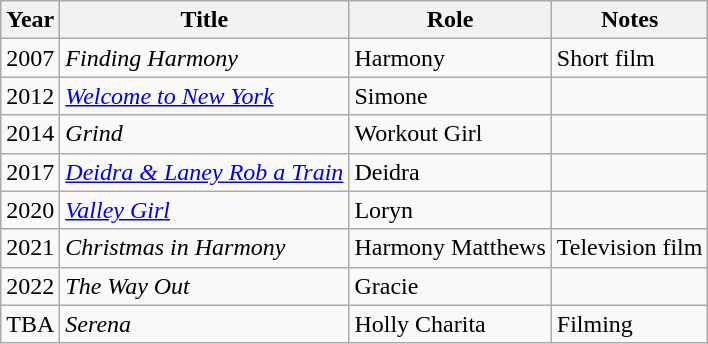<table class="wikitable">
<tr>
<th>Year</th>
<th>Title</th>
<th>Role</th>
<th>Notes</th>
</tr>
<tr>
<td>2007</td>
<td><em>Finding Harmony</em></td>
<td>Harmony</td>
<td>Short film</td>
</tr>
<tr>
<td>2012</td>
<td><em><a href='#'>Welcome to New York</a></em></td>
<td>Simone</td>
<td></td>
</tr>
<tr>
<td>2014</td>
<td><em>Grind</em></td>
<td>Workout Girl</td>
<td></td>
</tr>
<tr>
<td>2017</td>
<td><em><a href='#'>Deidra & Laney Rob a Train</a></em></td>
<td>Deidra</td>
<td></td>
</tr>
<tr>
<td>2020</td>
<td><em><a href='#'>Valley Girl</a></em></td>
<td>Loryn</td>
<td></td>
</tr>
<tr>
<td>2021</td>
<td><em>Christmas in Harmony</em></td>
<td>Harmony Matthews</td>
<td>Television film</td>
</tr>
<tr>
<td>2022</td>
<td><em>The Way Out</em></td>
<td>Gracie</td>
<td></td>
</tr>
<tr>
<td>TBA</td>
<td><em>Serena</em></td>
<td>Holly Charita</td>
<td>Filming</td>
</tr>
</table>
